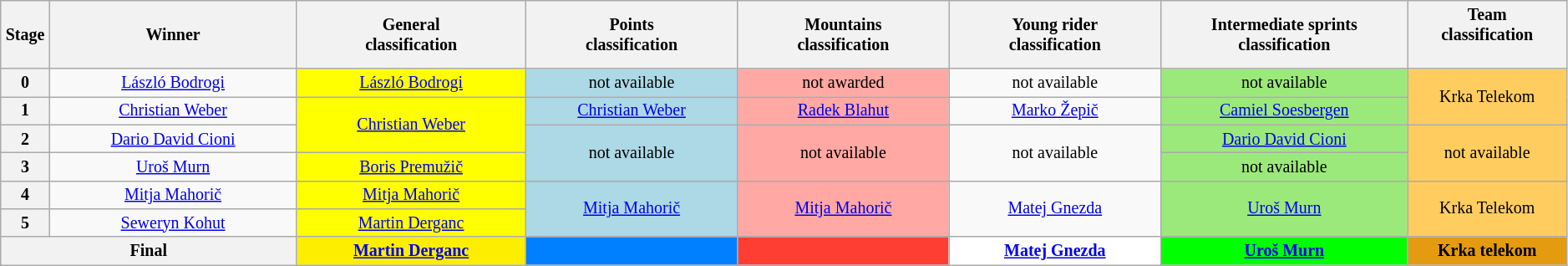<table class="wikitable" style="text-align: center; font-size:smaller;">
<tr>
<th style="width:1%;">Stage</th>
<th style="width:14%;">Winner</th>
<th style="width:13%;">General<br>classification<br></th>
<th style="width:12%;">Points<br>classification<br></th>
<th style="width:12%;">Mountains<br>classification<br></th>
<th style="width:12%;">Young rider<br>classification<br></th>
<th style="width:14%;">Intermediate sprints<br>classification<br></th>
<th style="width:9%;">Team<br>classification<br><br></th>
</tr>
<tr>
<th>0</th>
<td><a href='#'>László Bodrogi</a></td>
<td style="background:yellow;"><a href='#'>László Bodrogi</a></td>
<td style="background:lightblue;">not available</td>
<td style="background:#FFA8A4;">not awarded</td>
<td>not available</td>
<td style="background:#9CE97B;">not available</td>
<td style="background:#FFCD5F;" rowspan=2>Krka Telekom</td>
</tr>
<tr>
<th>1</th>
<td><a href='#'>Christian Weber</a></td>
<td style="background:yellow;" rowspan=2><a href='#'>Christian Weber</a></td>
<td style="background:lightblue;"><a href='#'>Christian Weber</a></td>
<td style="background:#FFA8A4;"><a href='#'>Radek Blahut</a></td>
<td><a href='#'>Marko Žepič</a></td>
<td style="background:#9CE97B;"><a href='#'>Camiel Soesbergen</a></td>
</tr>
<tr>
<th>2</th>
<td><a href='#'>Dario David Cioni</a></td>
<td rowspan=2 style="background:lightblue;">not available</td>
<td style="background:#FFA8A4;" rowspan=2>not available</td>
<td rowspan=2>not available</td>
<td style="background:#9CE97B;"><a href='#'>Dario David Cioni</a></td>
<td style="background:#FFCD5F;" rowspan=2>not available</td>
</tr>
<tr>
<th>3</th>
<td><a href='#'>Uroš Murn</a></td>
<td style="background:yellow;"><a href='#'>Boris Premužič</a></td>
<td style="background:#9CE97B;">not available</td>
</tr>
<tr>
<th>4</th>
<td><a href='#'>Mitja Mahorič</a></td>
<td style="background:yellow;"><a href='#'>Mitja Mahorič</a></td>
<td style="background:lightblue;" rowspan=2><a href='#'>Mitja Mahorič</a></td>
<td style="background:#FFA8A4;" rowspan=2><a href='#'>Mitja Mahorič</a></td>
<td rowspan=2><a href='#'>Matej Gnezda</a></td>
<td rowspan=2 style="background:#9CE97B;"><a href='#'>Uroš Murn</a></td>
<td rowspan=2 style="background:#FFCD5F;">Krka Telekom</td>
</tr>
<tr>
<th>5</th>
<td><a href='#'>Seweryn Kohut</a></td>
<td style="background:yellow;"><a href='#'>Martin Derganc</a></td>
</tr>
<tr>
<th colspan=2><strong>Final</strong></th>
<th style="background:#FDEE00;"><a href='#'>Martin Derganc</a></th>
<th style="background:#007FFF;"></th>
<th style="background:#FF3E33;"></th>
<th style="background:white;"><a href='#'>Matej Gnezda</a></th>
<th style="background:#00FF00;"><a href='#'>Uroš Murn</a></th>
<th style="background:#E49B0F;">Krka telekom</th>
</tr>
</table>
